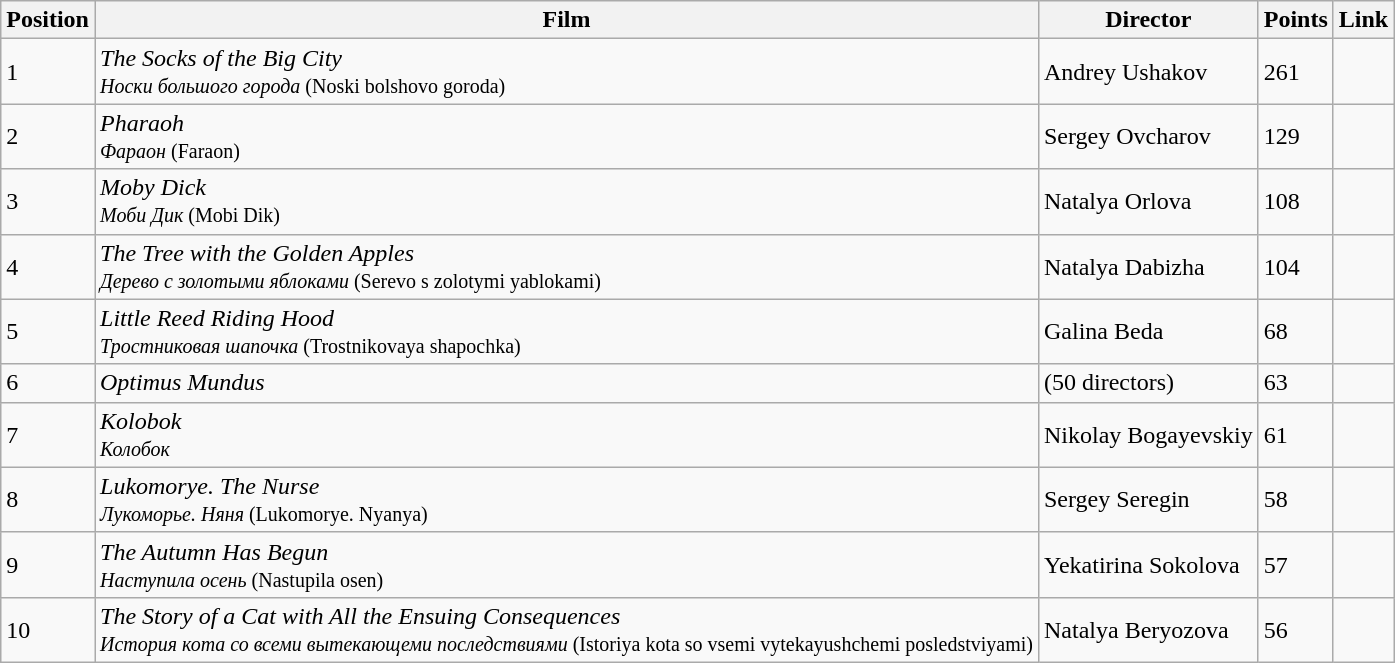<table class="wikitable">
<tr>
<th>Position</th>
<th>Film</th>
<th>Director</th>
<th>Points</th>
<th>Link</th>
</tr>
<tr>
<td>1</td>
<td><em>The Socks of the Big City</em><br><small><em>Носки большого города</em> (Noski bolshovo goroda)</small></td>
<td>Andrey Ushakov</td>
<td>261</td>
<td></td>
</tr>
<tr>
<td>2</td>
<td><em>Pharaoh</em><br><small><em>Фараон</em> (Faraon)</small></td>
<td>Sergey Ovcharov</td>
<td>129</td>
<td></td>
</tr>
<tr>
<td>3</td>
<td><em>Moby Dick</em><br><small><em>Моби Дик</em> (Mobi Dik)</small></td>
<td>Natalya Orlova</td>
<td>108</td>
<td></td>
</tr>
<tr>
<td>4</td>
<td><em>The Tree with the Golden Apples</em><br><small><em>Дерево с золотыми яблоками</em> (Serevo s zolotymi yablokami)</small></td>
<td>Natalya Dabizha</td>
<td>104</td>
<td></td>
</tr>
<tr>
<td>5</td>
<td><em>Little Reed Riding Hood</em><br><small><em>Тростниковая шапочка</em> (Trostnikovaya shapochka)</small></td>
<td>Galina Beda</td>
<td>68</td>
<td></td>
</tr>
<tr>
<td>6</td>
<td><em>Optimus Mundus</em></td>
<td>(50 directors)</td>
<td>63</td>
<td></td>
</tr>
<tr>
<td>7</td>
<td><em>Kolobok</em><br><small><em>Колобок</em></small></td>
<td>Nikolay Bogayevskiy</td>
<td>61</td>
<td></td>
</tr>
<tr>
<td>8</td>
<td><em>Lukomorye. The Nurse</em><br><small><em>Лукоморье. Няня</em> (Lukomorye. Nyanya)</small></td>
<td>Sergey Seregin</td>
<td>58</td>
<td></td>
</tr>
<tr>
<td>9</td>
<td><em>The Autumn Has Begun</em><br><small><em>Наступила осень</em> (Nastupila osen)</small></td>
<td>Yekatirina Sokolova</td>
<td>57</td>
<td></td>
</tr>
<tr>
<td>10</td>
<td><em>The Story of a Cat with All the Ensuing Consequences</em><br><small><em>История кота со всеми вытекающеми последствиями</em> (Istoriya kota so vsemi vytekayushchemi posledstviyami)</small></td>
<td>Natalya Beryozova</td>
<td>56</td>
<td></td>
</tr>
</table>
